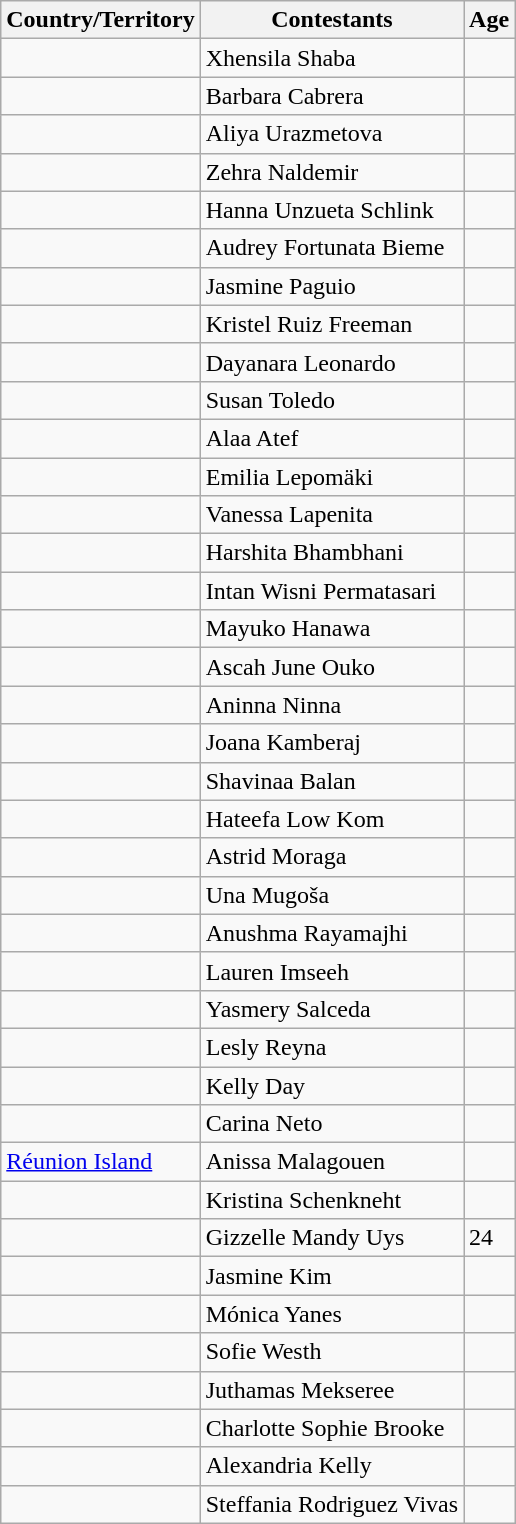<table class="wikitable">
<tr>
<th>Country/Territory</th>
<th>Contestants</th>
<th>Age</th>
</tr>
<tr>
<td></td>
<td>Xhensila Shaba</td>
<td></td>
</tr>
<tr>
<td></td>
<td>Barbara Cabrera</td>
<td></td>
</tr>
<tr>
<td></td>
<td>Aliya Urazmetova</td>
<td></td>
</tr>
<tr>
<td></td>
<td>Zehra Naldemir</td>
<td></td>
</tr>
<tr>
<td></td>
<td>Hanna Unzueta Schlink</td>
<td></td>
</tr>
<tr>
<td></td>
<td>Audrey Fortunata Bieme</td>
<td></td>
</tr>
<tr>
<td></td>
<td>Jasmine Paguio</td>
<td></td>
</tr>
<tr>
<td></td>
<td>Kristel Ruiz Freeman</td>
<td></td>
</tr>
<tr>
<td></td>
<td>Dayanara Leonardo</td>
<td></td>
</tr>
<tr>
<td></td>
<td>Susan Toledo</td>
<td></td>
</tr>
<tr>
<td></td>
<td>Alaa Atef</td>
<td></td>
</tr>
<tr>
<td></td>
<td>Emilia Lepomäki</td>
<td></td>
</tr>
<tr>
<td></td>
<td>Vanessa Lapenita</td>
<td></td>
</tr>
<tr>
<td></td>
<td>Harshita Bhambhani</td>
<td></td>
</tr>
<tr>
<td></td>
<td>Intan Wisni Permatasari</td>
<td></td>
</tr>
<tr>
<td></td>
<td>Mayuko Hanawa</td>
<td></td>
</tr>
<tr>
<td></td>
<td>Ascah June Ouko</td>
<td></td>
</tr>
<tr>
<td></td>
<td>Aninna Ninna</td>
<td></td>
</tr>
<tr>
<td></td>
<td>Joana Kamberaj</td>
<td></td>
</tr>
<tr>
<td></td>
<td>Shavinaa Balan</td>
<td></td>
</tr>
<tr>
<td></td>
<td>Hateefa Low Kom</td>
<td></td>
</tr>
<tr>
<td></td>
<td>Astrid Moraga</td>
<td></td>
</tr>
<tr>
<td></td>
<td>Una Mugoša</td>
<td></td>
</tr>
<tr>
<td></td>
<td>Anushma Rayamajhi</td>
<td></td>
</tr>
<tr>
<td></td>
<td>Lauren Imseeh</td>
<td></td>
</tr>
<tr>
<td></td>
<td>Yasmery Salceda</td>
<td></td>
</tr>
<tr>
<td></td>
<td>Lesly Reyna</td>
<td></td>
</tr>
<tr>
<td></td>
<td>Kelly Day</td>
<td></td>
</tr>
<tr>
<td></td>
<td>Carina Neto</td>
<td></td>
</tr>
<tr>
<td> <a href='#'>Réunion Island</a></td>
<td>Anissa Malagouen</td>
<td></td>
</tr>
<tr>
<td></td>
<td>Kristina Schenkneht</td>
<td></td>
</tr>
<tr>
<td></td>
<td>Gizzelle Mandy Uys</td>
<td>24</td>
</tr>
<tr>
<td></td>
<td>Jasmine Kim</td>
<td></td>
</tr>
<tr>
<td></td>
<td>Mónica Yanes</td>
<td></td>
</tr>
<tr>
<td></td>
<td>Sofie Westh</td>
<td></td>
</tr>
<tr>
<td></td>
<td>Juthamas Mekseree</td>
<td></td>
</tr>
<tr>
<td></td>
<td>Charlotte Sophie Brooke</td>
<td></td>
</tr>
<tr>
<td></td>
<td>Alexandria Kelly</td>
<td></td>
</tr>
<tr>
<td></td>
<td>Steffania Rodriguez Vivas</td>
<td></td>
</tr>
</table>
